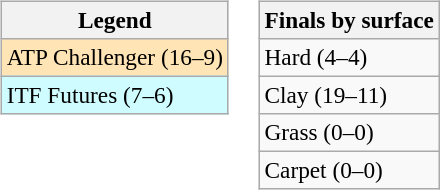<table>
<tr valign=top>
<td><br><table class=wikitable style=font-size:97%>
<tr>
<th>Legend</th>
</tr>
<tr bgcolor=moccasin>
<td>ATP Challenger (16–9)</td>
</tr>
<tr bgcolor=cffcff>
<td>ITF Futures (7–6)</td>
</tr>
</table>
</td>
<td><br><table class=wikitable style=font-size:97%>
<tr>
<th>Finals by surface</th>
</tr>
<tr>
<td>Hard (4–4)</td>
</tr>
<tr>
<td>Clay (19–11)</td>
</tr>
<tr>
<td>Grass (0–0)</td>
</tr>
<tr>
<td>Carpet (0–0)</td>
</tr>
</table>
</td>
</tr>
</table>
